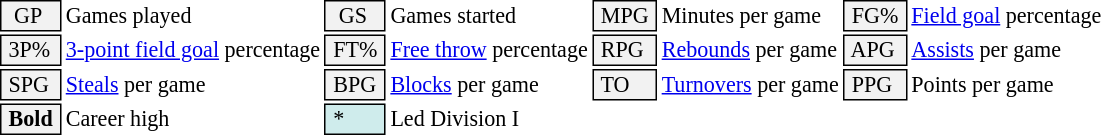<table class="toccolours" style="font-size: 92%; white-space: nowrap;">
<tr>
<td style="background-color: #F2F2F2; border: 1px solid black;">  GP</td>
<td>Games played</td>
<td style="background-color: #F2F2F2; border: 1px solid black">  GS </td>
<td>Games started</td>
<td style="background-color: #F2F2F2; border: 1px solid black"> MPG </td>
<td>Minutes per game</td>
<td style="background-color: #F2F2F2; border: 1px solid black;"> FG% </td>
<td><a href='#'>Field goal</a> percentage</td>
</tr>
<tr>
<td style="background-color: #F2F2F2; border: 1px solid black"> 3P% </td>
<td><a href='#'>3-point field goal</a> percentage</td>
<td style="background-color: #F2F2F2; border: 1px solid black"> FT% </td>
<td><a href='#'>Free throw</a> percentage</td>
<td style="background-color: #F2F2F2; border: 1px solid black;"> RPG </td>
<td><a href='#'>Rebounds</a> per game</td>
<td style="background-color: #F2F2F2; border: 1px solid black"> APG </td>
<td><a href='#'>Assists</a> per game</td>
</tr>
<tr>
<td style="background-color: #F2F2F2; border: 1px solid black"> SPG </td>
<td><a href='#'>Steals</a> per game</td>
<td style="background-color: #F2F2F2; border: 1px solid black;"> BPG </td>
<td><a href='#'>Blocks</a> per game</td>
<td style="background-color: #F2F2F2; border: 1px solid black"> TO </td>
<td><a href='#'>Turnovers</a> per game</td>
<td style="background-color: #F2F2F2; border: 1px solid black"> PPG </td>
<td>Points per game</td>
</tr>
<tr>
<td style="background-color: #F2F2F2; border: 1px solid black"> <strong>Bold</strong> </td>
<td>Career high</td>
<td style="background-color: #cfecec; border: 1px solid black"> * </td>
<td>Led Division I</td>
</tr>
</table>
